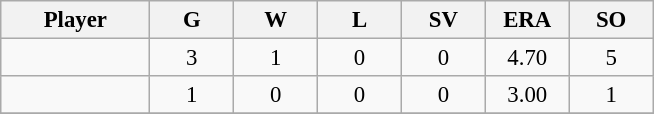<table class="wikitable sortable" style="text-align:center; font-size: 95%;">
<tr>
<th bgcolor="#DDDDFF" width="16%">Player</th>
<th bgcolor="#DDDDFF" width="9%">G</th>
<th bgcolor="#DDDDFF" width="9%">W</th>
<th bgcolor="#DDDDFF" width="9%">L</th>
<th bgcolor="#DDDDFF" width="9%">SV</th>
<th bgcolor="#DDDDFF" width="9%">ERA</th>
<th bgcolor="#DDDDFF" width="9%">SO</th>
</tr>
<tr>
<td></td>
<td>3</td>
<td>1</td>
<td>0</td>
<td>0</td>
<td>4.70</td>
<td>5</td>
</tr>
<tr>
<td></td>
<td>1</td>
<td>0</td>
<td>0</td>
<td>0</td>
<td>3.00</td>
<td>1</td>
</tr>
<tr>
</tr>
</table>
